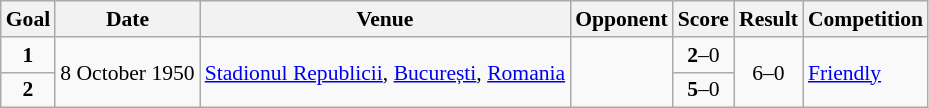<table class="wikitable" style="font-size:90%" align=center>
<tr>
<th>Goal</th>
<th>Date</th>
<th>Venue</th>
<th>Opponent</th>
<th>Score</th>
<th>Result</th>
<th>Competition</th>
</tr>
<tr>
<td align="center"><strong>1</strong></td>
<td rowspan="2">8 October 1950</td>
<td rowspan="2"><a href='#'>Stadionul Republicii</a>, <a href='#'>București</a>, <a href='#'>Romania</a></td>
<td rowspan="2"></td>
<td align="center"><strong>2</strong>–0</td>
<td rowspan="2" align="center">6–0</td>
<td rowspan="2"><a href='#'>Friendly</a></td>
</tr>
<tr>
<td align="center"><strong>2</strong></td>
<td align="center"><strong>5</strong>–0</td>
</tr>
</table>
